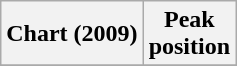<table class="wikitable sortable plainrowheaders" style="text-align:center;" border="1">
<tr>
<th scope="col">Chart (2009)</th>
<th scope="col">Peak<br>position</th>
</tr>
<tr>
</tr>
</table>
